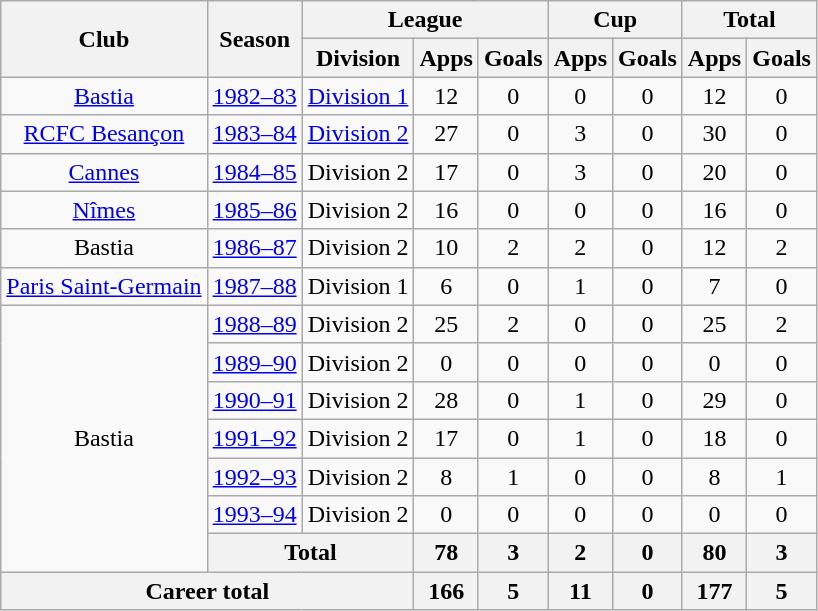<table class="wikitable" style="text-align:center">
<tr>
<th rowspan="2">Club</th>
<th rowspan="2">Season</th>
<th colspan="3">League</th>
<th colspan="2">Cup</th>
<th colspan="2">Total</th>
</tr>
<tr>
<th>Division</th>
<th>Apps</th>
<th>Goals</th>
<th>Apps</th>
<th>Goals</th>
<th>Apps</th>
<th>Goals</th>
</tr>
<tr>
<td><a href='#'>Bastia</a></td>
<td><a href='#'>1982–83</a></td>
<td><a href='#'>Division 1</a></td>
<td>12</td>
<td>0</td>
<td>0</td>
<td>0</td>
<td>12</td>
<td>0</td>
</tr>
<tr>
<td><a href='#'>RCFC Besançon</a></td>
<td><a href='#'>1983–84</a></td>
<td><a href='#'>Division 2</a></td>
<td>27</td>
<td>0</td>
<td>3</td>
<td>0</td>
<td>30</td>
<td>0</td>
</tr>
<tr>
<td><a href='#'>Cannes</a></td>
<td><a href='#'>1984–85</a></td>
<td>Division 2</td>
<td>17</td>
<td>0</td>
<td>3</td>
<td>0</td>
<td>20</td>
<td>0</td>
</tr>
<tr>
<td><a href='#'>Nîmes</a></td>
<td><a href='#'>1985–86</a></td>
<td>Division 2</td>
<td>16</td>
<td>0</td>
<td>0</td>
<td>0</td>
<td>16</td>
<td>0</td>
</tr>
<tr>
<td>Bastia</td>
<td><a href='#'>1986–87</a></td>
<td>Division 2</td>
<td>10</td>
<td>2</td>
<td>2</td>
<td>0</td>
<td>12</td>
<td>2</td>
</tr>
<tr>
<td><a href='#'>Paris Saint-Germain</a></td>
<td><a href='#'>1987–88</a></td>
<td>Division 1</td>
<td>6</td>
<td>0</td>
<td>1</td>
<td>0</td>
<td>7</td>
<td>0</td>
</tr>
<tr>
<td rowspan="7">Bastia</td>
<td><a href='#'>1988–89</a></td>
<td>Division 2</td>
<td>25</td>
<td>2</td>
<td>0</td>
<td>0</td>
<td>25</td>
<td>2</td>
</tr>
<tr>
<td><a href='#'>1989–90</a></td>
<td>Division 2</td>
<td>0</td>
<td>0</td>
<td>0</td>
<td>0</td>
<td>0</td>
<td>0</td>
</tr>
<tr>
<td><a href='#'>1990–91</a></td>
<td>Division 2</td>
<td>28</td>
<td>0</td>
<td>1</td>
<td>0</td>
<td>29</td>
<td>0</td>
</tr>
<tr>
<td><a href='#'>1991–92</a></td>
<td>Division 2</td>
<td>17</td>
<td>0</td>
<td>1</td>
<td>0</td>
<td>18</td>
<td>0</td>
</tr>
<tr>
<td><a href='#'>1992–93</a></td>
<td>Division 2</td>
<td>8</td>
<td>1</td>
<td>0</td>
<td>0</td>
<td>8</td>
<td>1</td>
</tr>
<tr>
<td><a href='#'>1993–94</a></td>
<td>Division 2</td>
<td>0</td>
<td>0</td>
<td>0</td>
<td>0</td>
<td>0</td>
<td>0</td>
</tr>
<tr>
<th colspan="2">Total</th>
<th>78</th>
<th>3</th>
<th>2</th>
<th>0</th>
<th>80</th>
<th>3</th>
</tr>
<tr>
<th colspan="3">Career total</th>
<th>166</th>
<th>5</th>
<th>11</th>
<th>0</th>
<th>177</th>
<th>5</th>
</tr>
</table>
